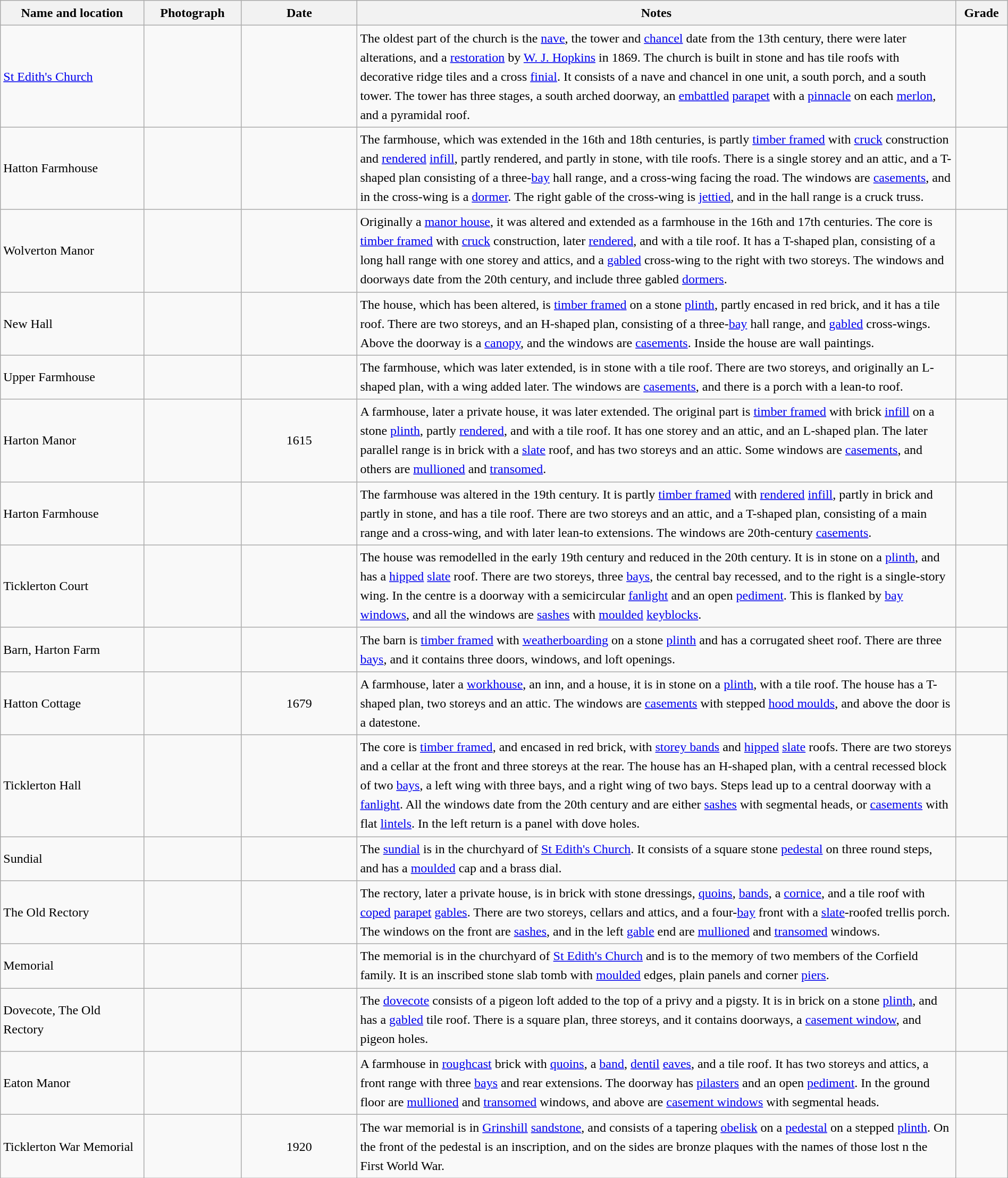<table class="wikitable sortable plainrowheaders" style="width:100%; border:0; text-align:left; line-height:150%;">
<tr>
<th scope="col"  style="width:150px">Name and location</th>
<th scope="col"  style="width:100px" class="unsortable">Photograph</th>
<th scope="col"  style="width:120px">Date</th>
<th scope="col"  style="width:650px" class="unsortable">Notes</th>
<th scope="col"  style="width:50px">Grade</th>
</tr>
<tr>
<td><a href='#'>St Edith's Church</a><br><small></small></td>
<td></td>
<td align="center"></td>
<td>The oldest part of the church is the <a href='#'>nave</a>, the tower and <a href='#'>chancel</a> date from the 13th century, there were later alterations, and a <a href='#'>restoration</a> by <a href='#'>W. J. Hopkins</a> in 1869.  The church is built in stone and has tile roofs with decorative ridge tiles and a cross <a href='#'>finial</a>.  It consists of a nave and chancel in one unit, a south porch, and a south tower.  The tower has three stages, a south arched doorway, an <a href='#'>embattled</a> <a href='#'>parapet</a> with a <a href='#'>pinnacle</a> on each <a href='#'>merlon</a>, and a pyramidal roof.</td>
<td align="center" ></td>
</tr>
<tr>
<td>Hatton Farmhouse<br><small></small></td>
<td></td>
<td align="center"></td>
<td>The farmhouse, which was extended in the 16th and 18th centuries, is partly <a href='#'>timber framed</a> with <a href='#'>cruck</a> construction and <a href='#'>rendered</a> <a href='#'>infill</a>, partly rendered, and partly in stone, with tile roofs.  There is a single storey and an attic, and a T-shaped plan consisting of a three-<a href='#'>bay</a> hall range, and a cross-wing facing the road.  The windows are <a href='#'>casements</a>, and in the cross-wing is a <a href='#'>dormer</a>. The right gable of the cross-wing is <a href='#'>jettied</a>, and in the hall range is a cruck truss.</td>
<td align="center" ></td>
</tr>
<tr>
<td>Wolverton Manor<br><small></small></td>
<td></td>
<td align="center"></td>
<td>Originally a <a href='#'>manor house</a>, it was altered and extended as a farmhouse in the 16th and 17th centuries.  The core is <a href='#'>timber framed</a> with <a href='#'>cruck</a> construction, later <a href='#'>rendered</a>, and with a tile roof.  It has a T-shaped plan, consisting of a long hall range with one storey and attics, and a <a href='#'>gabled</a> cross-wing to the right with two storeys.  The windows and doorways date from the 20th century, and include three gabled <a href='#'>dormers</a>.</td>
<td align="center" ></td>
</tr>
<tr>
<td>New Hall<br><small></small></td>
<td></td>
<td align="center"></td>
<td>The house, which has been altered, is <a href='#'>timber framed</a> on a stone <a href='#'>plinth</a>, partly encased in red brick, and it has a tile roof.  There are two storeys, and an H-shaped plan, consisting of a three-<a href='#'>bay</a> hall range, and <a href='#'>gabled</a> cross-wings.  Above the doorway is a <a href='#'>canopy</a>, and the windows are <a href='#'>casements</a>.  Inside the house are wall paintings.</td>
<td align="center" ></td>
</tr>
<tr>
<td>Upper Farmhouse<br><small></small></td>
<td></td>
<td align="center"></td>
<td>The farmhouse, which was later extended, is in stone with a tile roof.  There are two storeys, and originally an L-shaped plan, with a wing added later.  The windows are <a href='#'>casements</a>, and there is a porch with a lean-to roof.</td>
<td align="center" ></td>
</tr>
<tr>
<td>Harton Manor<br><small></small></td>
<td></td>
<td align="center">1615</td>
<td>A farmhouse, later a private house, it was later extended.  The original part is <a href='#'>timber framed</a> with brick <a href='#'>infill</a> on a stone <a href='#'>plinth</a>, partly <a href='#'>rendered</a>, and with a tile roof.  It has one storey and an attic, and an L-shaped plan.  The later parallel range is in brick with a <a href='#'>slate</a> roof, and has two storeys and an attic.  Some windows are <a href='#'>casements</a>, and others are <a href='#'>mullioned</a> and <a href='#'>transomed</a>.</td>
<td align="center" ></td>
</tr>
<tr>
<td>Harton Farmhouse<br><small></small></td>
<td></td>
<td align="center"></td>
<td>The farmhouse was altered in the 19th century.  It is partly <a href='#'>timber framed</a> with <a href='#'>rendered</a> <a href='#'>infill</a>, partly in brick and partly in stone, and has a tile roof.  There are two storeys and an attic, and a T-shaped plan, consisting of a main range and a cross-wing, and with later lean-to extensions.  The windows are 20th-century <a href='#'>casements</a>.</td>
<td align="center" ></td>
</tr>
<tr>
<td>Ticklerton Court<br><small></small></td>
<td></td>
<td align="center"></td>
<td>The house was remodelled in the early 19th century and reduced in the 20th century.  It is in stone on a <a href='#'>plinth</a>, and has a <a href='#'>hipped</a> <a href='#'>slate</a> roof.  There are two storeys, three <a href='#'>bays</a>, the central bay recessed, and to the right is a single-story wing.  In the centre is a doorway with a semicircular <a href='#'>fanlight</a> and an open <a href='#'>pediment</a>.  This is flanked by <a href='#'>bay windows</a>, and all the windows are <a href='#'>sashes</a> with <a href='#'>moulded</a> <a href='#'>keyblocks</a>.</td>
<td align="center" ></td>
</tr>
<tr>
<td>Barn, Harton Farm<br><small></small></td>
<td></td>
<td align="center"></td>
<td>The barn is <a href='#'>timber framed</a> with <a href='#'>weatherboarding</a> on a stone <a href='#'>plinth</a> and has a corrugated sheet roof.  There are three <a href='#'>bays</a>, and it contains three doors, windows, and loft openings.</td>
<td align="center" ></td>
</tr>
<tr>
<td>Hatton Cottage<br><small></small></td>
<td></td>
<td align="center">1679</td>
<td>A farmhouse, later a <a href='#'>workhouse</a>, an inn, and a house, it is in stone on a <a href='#'>plinth</a>, with a tile roof.  The house has a T-shaped plan, two storeys and an attic.  The windows are <a href='#'>casements</a> with stepped <a href='#'>hood moulds</a>, and above the door is a datestone.</td>
<td align="center" ></td>
</tr>
<tr>
<td>Ticklerton Hall<br><small></small></td>
<td></td>
<td align="center"></td>
<td>The core is <a href='#'>timber framed</a>, and encased in red brick, with <a href='#'>storey bands</a> and <a href='#'>hipped</a> <a href='#'>slate</a> roofs.  There are two storeys and a cellar at the front and three storeys at the rear. The house has an H-shaped plan, with a central recessed block of two <a href='#'>bays</a>, a left wing with three bays, and a right wing of two bays.  Steps lead up to a central doorway with a <a href='#'>fanlight</a>.  All the windows date from the 20th century and are either <a href='#'>sashes</a> with segmental heads, or <a href='#'>casements</a> with flat <a href='#'>lintels</a>.  In the left return is a panel with dove holes.</td>
<td align="center" ></td>
</tr>
<tr>
<td>Sundial<br><small></small></td>
<td></td>
<td align="center"></td>
<td>The <a href='#'>sundial</a> is in the churchyard of <a href='#'>St Edith's Church</a>.  It consists of a square stone <a href='#'>pedestal</a> on three round steps, and has a <a href='#'>moulded</a> cap and a brass dial.</td>
<td align="center" ></td>
</tr>
<tr>
<td>The Old Rectory<br><small></small></td>
<td></td>
<td align="center"></td>
<td>The rectory, later a private house, is in brick with stone dressings, <a href='#'>quoins</a>, <a href='#'>bands</a>, a <a href='#'>cornice</a>, and a tile roof with <a href='#'>coped</a> <a href='#'>parapet</a> <a href='#'>gables</a>.  There are two storeys, cellars and attics, and a four-<a href='#'>bay</a> front with a <a href='#'>slate</a>-roofed trellis porch.  The windows on the front are <a href='#'>sashes</a>, and in the left <a href='#'>gable</a> end are <a href='#'>mullioned</a> and <a href='#'>transomed</a> windows.</td>
<td align="center" ></td>
</tr>
<tr>
<td>Memorial<br><small></small></td>
<td></td>
<td align="center"></td>
<td>The memorial is in the churchyard of <a href='#'>St Edith's Church</a> and is to the memory of two members of the Corfield family.  It is an inscribed stone slab tomb with <a href='#'>moulded</a> edges, plain panels and corner <a href='#'>piers</a>.</td>
<td align="center" ></td>
</tr>
<tr>
<td>Dovecote, The Old Rectory<br><small></small></td>
<td></td>
<td align="center"></td>
<td>The <a href='#'>dovecote</a> consists of a pigeon loft added to the top of a privy and a pigsty.  It is in brick on a stone <a href='#'>plinth</a>, and has a <a href='#'>gabled</a> tile roof.  There is a square plan, three storeys, and it contains doorways, a <a href='#'>casement window</a>, and pigeon holes.</td>
<td align="center" ></td>
</tr>
<tr>
<td>Eaton Manor<br><small></small></td>
<td></td>
<td align="center"></td>
<td>A farmhouse in <a href='#'>roughcast</a> brick with <a href='#'>quoins</a>, a <a href='#'>band</a>, <a href='#'>dentil</a> <a href='#'>eaves</a>, and a tile roof.  It has two storeys and attics, a front range with three <a href='#'>bays</a> and rear extensions.  The doorway has <a href='#'>pilasters</a> and an open <a href='#'>pediment</a>.  In the ground floor are <a href='#'>mullioned</a> and <a href='#'>transomed</a> windows, and above are <a href='#'>casement windows</a> with segmental heads.</td>
<td align="center" ></td>
</tr>
<tr>
<td>Ticklerton War Memorial<br><small></small></td>
<td></td>
<td align="center">1920</td>
<td>The war memorial is in <a href='#'>Grinshill</a> <a href='#'>sandstone</a>, and consists of a tapering <a href='#'>obelisk</a> on a <a href='#'>pedestal</a> on a stepped <a href='#'>plinth</a>.  On the front of the pedestal is an inscription, and on the sides are bronze plaques with the names of those lost n the First World War.</td>
<td align="center" ></td>
</tr>
<tr>
</tr>
</table>
